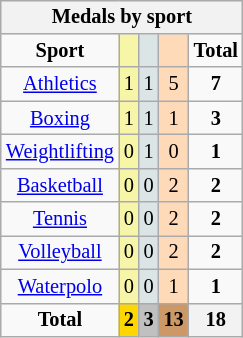<table class="wikitable" style="font-size:85%; float:right;">
<tr style="background:#efefef;">
<th colspan=7><strong>Medals by sport</strong></th>
</tr>
<tr align=center>
<td><strong>Sport</strong></td>
<td bgcolor=#f7f6a8></td>
<td bgcolor=#dce5e5></td>
<td bgcolor=#ffdab9></td>
<td><strong>Total</strong></td>
</tr>
<tr align=center>
<td><a href='#'>Athletics</a></td>
<td style="background:#F7F6A8;">1</td>
<td style="background:#DCE5E5;">1</td>
<td style="background:#FFDAB9;">5</td>
<td><strong>7</strong></td>
</tr>
<tr align=center>
<td><a href='#'>Boxing</a></td>
<td style="background:#F7F6A8;">1</td>
<td style="background:#DCE5E5;">1</td>
<td style="background:#FFDAB9;">1</td>
<td><strong>3</strong></td>
</tr>
<tr align=center>
<td><a href='#'>Weightlifting</a></td>
<td style="background:#F7F6A8;">0</td>
<td style="background:#DCE5E5;">1</td>
<td style="background:#FFDAB9;">0</td>
<td><strong>1</strong></td>
</tr>
<tr align=center>
<td><a href='#'>Basketball</a></td>
<td style="background:#F7F6A8;">0</td>
<td style="background:#DCE5E5;">0</td>
<td style="background:#FFDAB9;">2</td>
<td><strong>2</strong></td>
</tr>
<tr align=center>
<td><a href='#'>Tennis</a></td>
<td style="background:#F7F6A8;">0</td>
<td style="background:#DCE5E5;">0</td>
<td style="background:#FFDAB9;">2</td>
<td><strong>2</strong></td>
</tr>
<tr align=center>
<td><a href='#'>Volleyball</a></td>
<td style="background:#F7F6A8;">0</td>
<td style="background:#DCE5E5;">0</td>
<td style="background:#FFDAB9;">2</td>
<td><strong>2</strong></td>
</tr>
<tr align=center>
<td><a href='#'>Waterpolo</a></td>
<td style="background:#F7F6A8;">0</td>
<td style="background:#DCE5E5;">0</td>
<td style="background:#FFDAB9;">1</td>
<td><strong>1</strong></td>
</tr>
<tr align=center>
<td><strong>Total</strong></td>
<th style="background:gold;"><strong>2</strong></th>
<th style="background:silver;"><strong>3</strong></th>
<th style="background:#c96;"><strong>13</strong></th>
<th><strong>18</strong></th>
</tr>
</table>
